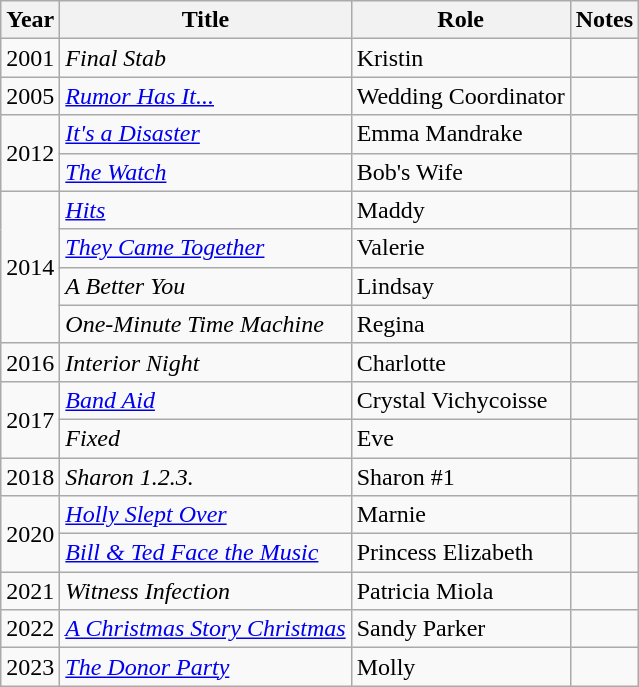<table class="wikitable sortable">
<tr>
<th>Year</th>
<th>Title</th>
<th>Role</th>
<th class="unsortable">Notes</th>
</tr>
<tr>
<td>2001</td>
<td><em>Final Stab</em></td>
<td>Kristin</td>
<td></td>
</tr>
<tr>
<td>2005</td>
<td><em><a href='#'>Rumor Has It...</a></em></td>
<td>Wedding Coordinator</td>
<td></td>
</tr>
<tr>
<td rowspan="2">2012</td>
<td><em><a href='#'>It's a Disaster</a></em></td>
<td>Emma Mandrake</td>
<td></td>
</tr>
<tr>
<td><em><a href='#'>The Watch</a></em></td>
<td>Bob's Wife</td>
<td></td>
</tr>
<tr>
<td rowspan="4">2014</td>
<td><em><a href='#'>Hits</a></em></td>
<td>Maddy</td>
<td></td>
</tr>
<tr>
<td><em><a href='#'>They Came Together</a></em></td>
<td>Valerie</td>
<td></td>
</tr>
<tr>
<td><em>A Better You</em></td>
<td>Lindsay</td>
<td></td>
</tr>
<tr>
<td><em>One-Minute Time Machine</em></td>
<td>Regina</td>
<td></td>
</tr>
<tr>
<td>2016</td>
<td><em>Interior Night</em></td>
<td>Charlotte</td>
<td></td>
</tr>
<tr>
<td rowspan="2">2017</td>
<td><em><a href='#'>Band Aid</a></em></td>
<td>Crystal Vichycoisse</td>
<td></td>
</tr>
<tr>
<td><em>Fixed</em></td>
<td>Eve</td>
<td></td>
</tr>
<tr>
<td>2018</td>
<td><em>Sharon 1.2.3.</em></td>
<td>Sharon #1</td>
<td></td>
</tr>
<tr>
<td rowspan="2">2020</td>
<td><em><a href='#'>Holly Slept Over</a></em></td>
<td>Marnie</td>
<td></td>
</tr>
<tr>
<td><em><a href='#'>Bill & Ted Face the Music</a></em></td>
<td>Princess Elizabeth</td>
<td></td>
</tr>
<tr>
<td>2021</td>
<td><em>Witness Infection</em></td>
<td>Patricia Miola</td>
<td></td>
</tr>
<tr>
<td>2022</td>
<td><em><a href='#'>A Christmas Story Christmas</a></em></td>
<td>Sandy Parker</td>
<td></td>
</tr>
<tr>
<td>2023</td>
<td><em><a href='#'>The Donor Party</a></em></td>
<td>Molly</td>
<td></td>
</tr>
</table>
